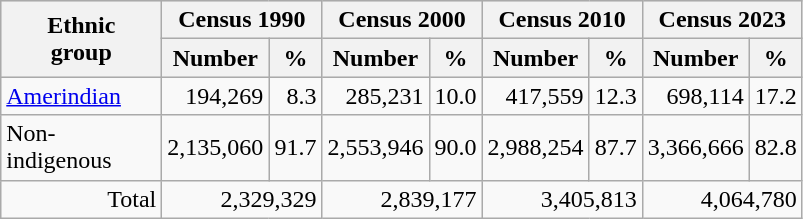<table class="wikitable" style="text-align: right;">
<tr bgcolor="#e0e0e0">
<th width="100pt" rowspan="2">Ethnic<br>group</th>
<th colspan="2">Census 1990</th>
<th colspan="2">Census 2000</th>
<th colspan="2">Census 2010</th>
<th colspan="2">Census 2023</th>
</tr>
<tr bgcolor="#e0e0e0">
<th>Number</th>
<th>%</th>
<th>Number</th>
<th>%</th>
<th>Number</th>
<th>%</th>
<th>Number</th>
<th>%</th>
</tr>
<tr>
<td align=left><a href='#'>Amerindian</a></td>
<td>194,269</td>
<td>8.3</td>
<td>285,231</td>
<td>10.0</td>
<td>417,559</td>
<td>12.3</td>
<td>698,114</td>
<td>17.2</td>
</tr>
<tr>
<td align=left>Non-indigenous</td>
<td>2,135,060</td>
<td>91.7</td>
<td>2,553,946</td>
<td>90.0</td>
<td>2,988,254</td>
<td>87.7</td>
<td>3,366,666</td>
<td>82.8</td>
</tr>
<tr>
<td>Total</td>
<td colspan="2">2,329,329</td>
<td colspan="2">2,839,177</td>
<td colspan="2">3,405,813</td>
<td colspan="2">4,064,780</td>
</tr>
</table>
